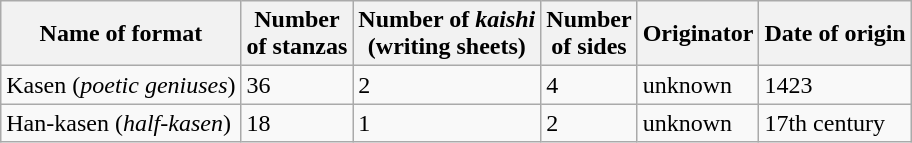<table class="wikitable">
<tr>
<th>Name of format</th>
<th>Number <br>of stanzas</th>
<th>Number of <em>kaishi</em><br> (writing sheets)</th>
<th>Number <br>of sides</th>
<th>Originator</th>
<th>Date of origin</th>
</tr>
<tr>
<td>Kasen (<em>poetic geniuses</em>)</td>
<td>36</td>
<td>2</td>
<td>4</td>
<td>unknown</td>
<td>1423</td>
</tr>
<tr>
<td>Han-kasen (<em>half-kasen</em>)</td>
<td>18</td>
<td>1</td>
<td>2</td>
<td>unknown</td>
<td>17th century</td>
</tr>
</table>
